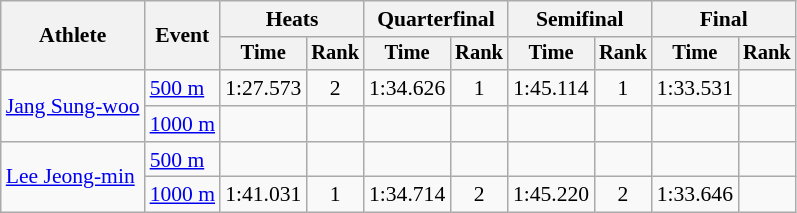<table class="wikitable" style="font-size:90%">
<tr>
<th rowspan=2>Athlete</th>
<th rowspan=2>Event</th>
<th colspan=2>Heats</th>
<th colspan=2>Quarterfinal</th>
<th colspan=2>Semifinal</th>
<th colspan=2>Final</th>
</tr>
<tr style="font-size:95%">
<th>Time</th>
<th>Rank</th>
<th>Time</th>
<th>Rank</th>
<th>Time</th>
<th>Rank</th>
<th>Time</th>
<th>Rank</th>
</tr>
<tr align=center>
<td align=left rowspan=2><a href='#'>Jang Sung-woo</a></td>
<td align=left><a href='#'>500 m</a></td>
<td>1:27.573</td>
<td>2</td>
<td>1:34.626</td>
<td>1</td>
<td>1:45.114</td>
<td>1</td>
<td>1:33.531</td>
<td></td>
</tr>
<tr align=center>
<td align=left><a href='#'>1000 m</a></td>
<td></td>
<td></td>
<td></td>
<td></td>
<td></td>
<td></td>
<td></td>
<td></td>
</tr>
<tr align=center>
<td align=left rowspan=2><a href='#'>Lee Jeong-min</a></td>
<td align=left><a href='#'>500 m</a></td>
<td></td>
<td></td>
<td></td>
<td></td>
<td></td>
<td></td>
<td></td>
<td></td>
</tr>
<tr align=center>
<td align=left><a href='#'>1000 m</a></td>
<td>1:41.031</td>
<td>1</td>
<td>1:34.714</td>
<td>2</td>
<td>1:45.220</td>
<td>2</td>
<td>1:33.646</td>
<td></td>
</tr>
</table>
